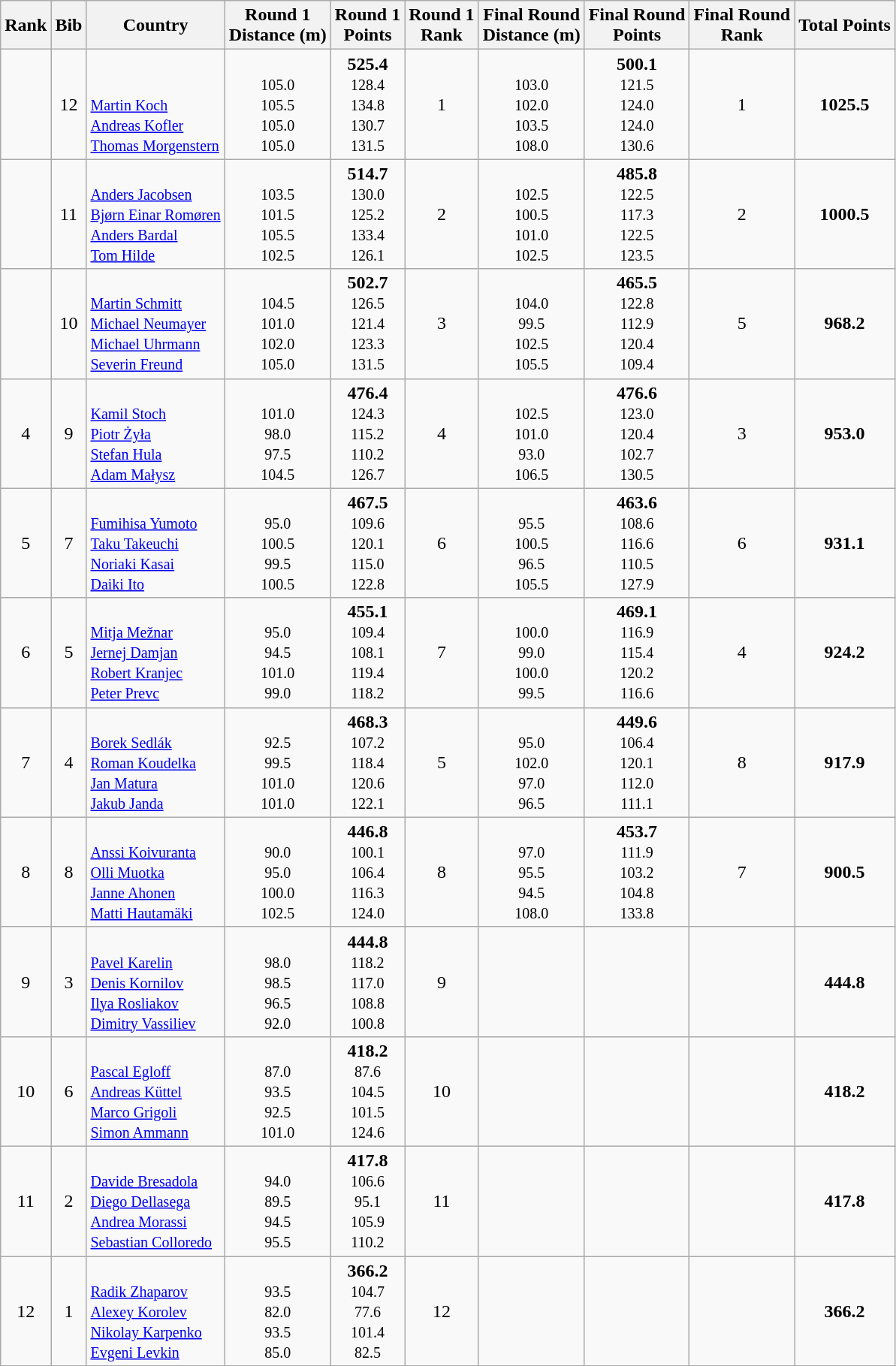<table class="wikitable sortable" style="text-align:center">
<tr>
<th>Rank</th>
<th>Bib</th>
<th>Country</th>
<th>Round 1<br>Distance (m)</th>
<th>Round 1<br>Points</th>
<th>Round 1<br>Rank</th>
<th>Final Round <br>Distance (m)</th>
<th>Final Round <br>Points</th>
<th>Final Round<br> Rank</th>
<th>Total Points</th>
</tr>
<tr>
<td></td>
<td>12</td>
<td align="left"><br><small><br><a href='#'>Martin Koch</a><br><a href='#'>Andreas Kofler</a><br><a href='#'>Thomas Morgenstern</a></small></td>
<td><small><br>105.0<br>105.5<br>105.0<br>105.0</small></td>
<td><strong>525.4</strong> <br><small>128.4<br>134.8<br>130.7 <br>131.5</small></td>
<td>1</td>
<td><small><br>103.0<br>102.0<br>103.5<br>108.0</small></td>
<td><strong>500.1</strong><br><small>121.5<br>124.0<br>124.0<br>130.6</small></td>
<td>1</td>
<td><strong>1025.5</strong></td>
</tr>
<tr>
<td></td>
<td>11</td>
<td align="left"><br><small><a href='#'>Anders Jacobsen</a><br><a href='#'>Bjørn Einar Romøren</a><br><a href='#'>Anders Bardal</a><br><a href='#'>Tom Hilde</a></small></td>
<td><small><br>103.5<br>101.5<br>105.5<br>102.5</small></td>
<td><strong>514.7</strong> <br><small>130.0<br>125.2<br>133.4<br>126.1</small></td>
<td>2</td>
<td><small><br>102.5<br>100.5<br>101.0<br>102.5</small></td>
<td><strong>485.8</strong><br><small>122.5<br>117.3<br>122.5<br>123.5</small></td>
<td>2</td>
<td><strong>1000.5</strong></td>
</tr>
<tr>
<td></td>
<td>10</td>
<td align="left"><br><small><a href='#'>Martin Schmitt</a><br><a href='#'>Michael Neumayer</a><br><a href='#'>Michael Uhrmann</a><br><a href='#'>Severin Freund</a></small></td>
<td><small><br>104.5<br>101.0<br>102.0<br>105.0</small></td>
<td><strong>502.7</strong> <br><small>126.5<br>121.4<br>123.3<br>131.5</small></td>
<td>3</td>
<td><small><br>104.0<br>99.5<br>102.5<br>105.5</small></td>
<td><strong>465.5</strong><br><small>122.8<br>112.9<br>120.4<br>109.4</small></td>
<td>5</td>
<td><strong>968.2</strong></td>
</tr>
<tr>
<td>4</td>
<td>9</td>
<td align="left"><br><small><a href='#'>Kamil Stoch</a><br><a href='#'>Piotr Żyła</a><br><a href='#'>Stefan Hula</a><br><a href='#'>Adam Małysz</a></small></td>
<td><small><br>101.0<br>98.0<br>97.5<br>104.5</small></td>
<td><strong>476.4</strong> <br><small>124.3<br>115.2<br>110.2<br>126.7</small></td>
<td>4</td>
<td><small><br>102.5<br>101.0<br>93.0<br>106.5</small></td>
<td><strong>476.6</strong> <br><small>123.0<br>120.4<br>102.7<br>130.5</small></td>
<td>3</td>
<td><strong>953.0</strong></td>
</tr>
<tr>
<td>5</td>
<td>7</td>
<td align="left"><br><small><a href='#'>Fumihisa Yumoto</a><br><a href='#'>Taku Takeuchi</a><br><a href='#'>Noriaki Kasai</a><br><a href='#'>Daiki Ito</a></small></td>
<td><small><br>95.0<br>100.5<br>99.5<br>100.5</small></td>
<td><strong>467.5</strong> <br><small>109.6<br>120.1<br>115.0<br>122.8</small></td>
<td>6</td>
<td><small><br>95.5<br>100.5<br>96.5<br>105.5</small></td>
<td><strong>463.6</strong> <br><small>108.6<br>116.6<br>110.5<br>127.9</small></td>
<td>6</td>
<td><strong>931.1</strong></td>
</tr>
<tr>
<td>6</td>
<td>5</td>
<td align="left"><br><small><a href='#'>Mitja Mežnar</a><br><a href='#'>Jernej Damjan</a><br><a href='#'>Robert Kranjec</a><br><a href='#'>Peter Prevc</a></small></td>
<td><small><br>95.0<br>94.5<br>101.0<br>99.0</small></td>
<td><strong>455.1</strong> <br><small>109.4<br>108.1<br>119.4<br>118.2</small></td>
<td>7</td>
<td><small><br>100.0<br>99.0<br>100.0<br>99.5</small></td>
<td><strong>469.1</strong> <br><small>116.9<br>115.4<br>120.2<br>116.6</small></td>
<td>4</td>
<td><strong>924.2</strong></td>
</tr>
<tr>
<td>7</td>
<td>4</td>
<td align="left"><br><small><a href='#'>Borek Sedlák</a><br><a href='#'>Roman Koudelka</a><br><a href='#'>Jan Matura</a><br><a href='#'>Jakub Janda</a></small></td>
<td><small><br>92.5<br>99.5<br>101.0<br>101.0</small></td>
<td><strong>468.3</strong> <br><small>107.2<br>118.4<br>120.6<br>122.1</small></td>
<td>5</td>
<td><small><br>95.0<br>102.0<br>97.0<br>96.5</small></td>
<td><strong>449.6</strong> <br><small>106.4<br>120.1<br>112.0<br>111.1</small></td>
<td>8</td>
<td><strong>917.9</strong></td>
</tr>
<tr>
<td>8</td>
<td>8</td>
<td align="left"><br><small><a href='#'>Anssi Koivuranta</a><br><a href='#'>Olli Muotka</a><br><a href='#'>Janne Ahonen</a><br><a href='#'>Matti Hautamäki</a></small></td>
<td><small><br>90.0<br>95.0<br>100.0<br>102.5</small></td>
<td><strong>446.8</strong> <br><small>100.1<br>106.4<br>116.3<br>124.0</small></td>
<td>8</td>
<td><small><br>97.0<br>95.5<br>94.5<br>108.0</small></td>
<td><strong>453.7</strong> <br><small>111.9<br>103.2<br>104.8<br>133.8</small></td>
<td>7</td>
<td><strong>900.5</strong></td>
</tr>
<tr>
<td>9</td>
<td>3</td>
<td align="left"><br><small><a href='#'>Pavel Karelin</a><br><a href='#'>Denis Kornilov</a><br><a href='#'>Ilya Rosliakov</a><br><a href='#'>Dimitry Vassiliev</a></small></td>
<td><small><br>98.0<br>98.5<br>96.5<br>92.0</small></td>
<td><strong>444.8</strong> <br><small>118.2<br>117.0<br>108.8<br>100.8</small></td>
<td>9</td>
<td><small><br><br><br><br></small></td>
<td><br><small><br><br><br></small></td>
<td></td>
<td><strong>444.8</strong></td>
</tr>
<tr>
<td>10</td>
<td>6</td>
<td align="left"><br><small><a href='#'>Pascal Egloff</a><br><a href='#'>Andreas Küttel</a><br><a href='#'>Marco Grigoli</a><br><a href='#'>Simon Ammann</a></small></td>
<td><small><br>87.0<br>93.5<br>92.5<br>101.0</small></td>
<td><strong>418.2</strong> <br><small>87.6<br>104.5<br>101.5<br>124.6</small></td>
<td>10</td>
<td><small><br><br><br><br></small></td>
<td><br><small><br><br><br></small></td>
<td></td>
<td><strong>418.2</strong></td>
</tr>
<tr>
<td>11</td>
<td>2</td>
<td align="left"><br><small><a href='#'>Davide Bresadola</a><br><a href='#'>Diego Dellasega</a><br><a href='#'>Andrea Morassi</a><br><a href='#'>Sebastian Colloredo</a></small></td>
<td><small><br>94.0<br>89.5<br>94.5<br>95.5</small></td>
<td><strong>417.8</strong> <br><small>106.6<br>95.1<br>105.9<br>110.2</small></td>
<td>11</td>
<td><small><br><br><br><br></small></td>
<td><br><small><br><br><br></small></td>
<td></td>
<td><strong>417.8</strong></td>
</tr>
<tr>
<td>12</td>
<td>1</td>
<td align="left"><br><small><a href='#'>Radik Zhaparov</a><br><a href='#'>Alexey Korolev</a><br><a href='#'>Nikolay Karpenko</a><br><a href='#'>Evgeni Levkin</a></small></td>
<td><small><br>93.5<br>82.0<br>93.5<br>85.0</small></td>
<td><strong>366.2</strong> <br><small>104.7<br>77.6<br>101.4<br>82.5</small></td>
<td>12</td>
<td><small><br><br><br><br></small></td>
<td><br><small><br><br> <br></small></td>
<td></td>
<td><strong>366.2</strong></td>
</tr>
</table>
